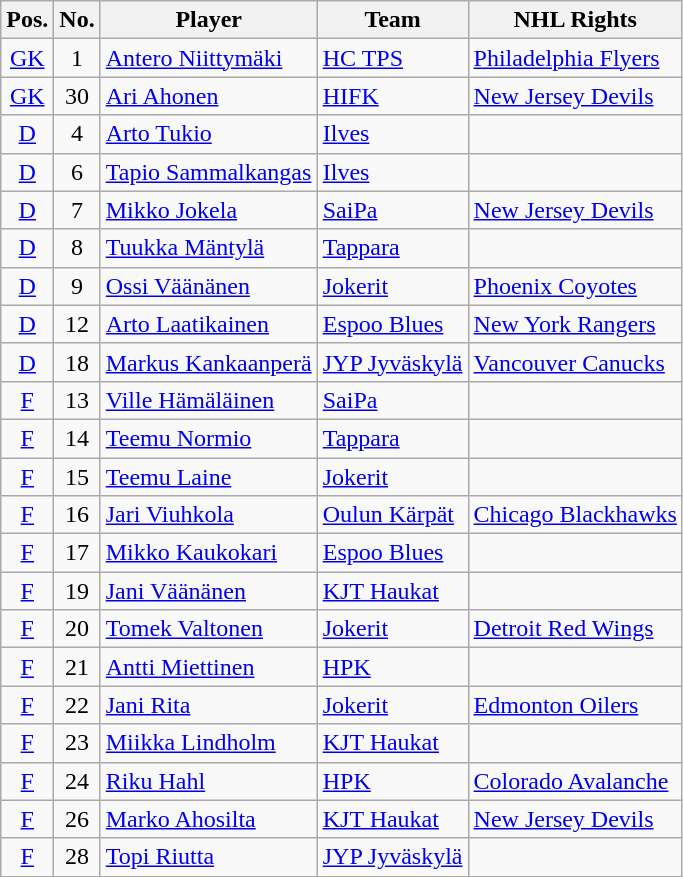<table class="wikitable sortable">
<tr>
<th>Pos.</th>
<th>No.</th>
<th>Player</th>
<th>Team</th>
<th>NHL Rights</th>
</tr>
<tr>
<td style="text-align:center;"><a href='#'>GK</a></td>
<td style="text-align:center;">1</td>
<td><a href='#'>Antero Niittymäki</a></td>
<td> <a href='#'>HC TPS</a></td>
<td><a href='#'>Philadelphia Flyers</a></td>
</tr>
<tr>
<td style="text-align:center;"><a href='#'>GK</a></td>
<td style="text-align:center;">30</td>
<td><a href='#'>Ari Ahonen</a></td>
<td> <a href='#'>HIFK</a></td>
<td><a href='#'>New Jersey Devils</a></td>
</tr>
<tr>
<td style="text-align:center;"><a href='#'>D</a></td>
<td style="text-align:center;">4</td>
<td><a href='#'>Arto Tukio</a></td>
<td> <a href='#'>Ilves</a></td>
<td></td>
</tr>
<tr>
<td style="text-align:center;"><a href='#'>D</a></td>
<td style="text-align:center;">6</td>
<td><a href='#'>Tapio Sammalkangas</a></td>
<td> <a href='#'>Ilves</a></td>
<td></td>
</tr>
<tr>
<td style="text-align:center;"><a href='#'>D</a></td>
<td style="text-align:center;">7</td>
<td><a href='#'>Mikko Jokela</a></td>
<td> <a href='#'>SaiPa</a></td>
<td><a href='#'>New Jersey Devils</a></td>
</tr>
<tr>
<td style="text-align:center;"><a href='#'>D</a></td>
<td style="text-align:center;">8</td>
<td><a href='#'>Tuukka Mäntylä</a></td>
<td> <a href='#'>Tappara</a></td>
<td></td>
</tr>
<tr>
<td style="text-align:center;"><a href='#'>D</a></td>
<td style="text-align:center;">9</td>
<td><a href='#'>Ossi Väänänen</a></td>
<td> <a href='#'>Jokerit</a></td>
<td><a href='#'>Phoenix Coyotes</a></td>
</tr>
<tr>
<td style="text-align:center;"><a href='#'>D</a></td>
<td style="text-align:center;">12</td>
<td><a href='#'>Arto Laatikainen</a></td>
<td> <a href='#'>Espoo Blues</a></td>
<td><a href='#'>New York Rangers</a></td>
</tr>
<tr>
<td style="text-align:center;"><a href='#'>D</a></td>
<td style="text-align:center;">18</td>
<td><a href='#'>Markus Kankaanperä</a></td>
<td> <a href='#'>JYP Jyväskylä</a></td>
<td><a href='#'>Vancouver Canucks</a></td>
</tr>
<tr>
<td style="text-align:center;"><a href='#'>F</a></td>
<td style="text-align:center;">13</td>
<td><a href='#'>Ville Hämäläinen</a></td>
<td> <a href='#'>SaiPa</a></td>
<td></td>
</tr>
<tr>
<td style="text-align:center;"><a href='#'>F</a></td>
<td style="text-align:center;">14</td>
<td><a href='#'>Teemu Normio</a></td>
<td> <a href='#'>Tappara</a></td>
<td></td>
</tr>
<tr>
<td style="text-align:center;"><a href='#'>F</a></td>
<td style="text-align:center;">15</td>
<td><a href='#'>Teemu Laine</a></td>
<td> <a href='#'>Jokerit</a></td>
<td></td>
</tr>
<tr>
<td style="text-align:center;"><a href='#'>F</a></td>
<td style="text-align:center;">16</td>
<td><a href='#'>Jari Viuhkola</a></td>
<td> <a href='#'>Oulun Kärpät</a></td>
<td><a href='#'>Chicago Blackhawks</a></td>
</tr>
<tr>
<td style="text-align:center;"><a href='#'>F</a></td>
<td style="text-align:center;">17</td>
<td><a href='#'>Mikko Kaukokari</a></td>
<td> <a href='#'>Espoo Blues</a></td>
<td></td>
</tr>
<tr>
<td style="text-align:center;"><a href='#'>F</a></td>
<td style="text-align:center;">19</td>
<td><a href='#'>Jani Väänänen</a></td>
<td> <a href='#'>KJT Haukat</a></td>
<td></td>
</tr>
<tr>
<td style="text-align:center;"><a href='#'>F</a></td>
<td style="text-align:center;">20</td>
<td><a href='#'>Tomek Valtonen</a></td>
<td> <a href='#'>Jokerit</a></td>
<td><a href='#'>Detroit Red Wings</a></td>
</tr>
<tr>
<td style="text-align:center;"><a href='#'>F</a></td>
<td style="text-align:center;">21</td>
<td><a href='#'>Antti Miettinen</a></td>
<td> <a href='#'>HPK</a></td>
<td></td>
</tr>
<tr>
<td style="text-align:center;"><a href='#'>F</a></td>
<td style="text-align:center;">22</td>
<td><a href='#'>Jani Rita</a></td>
<td> <a href='#'>Jokerit</a></td>
<td><a href='#'>Edmonton Oilers</a></td>
</tr>
<tr>
<td style="text-align:center;"><a href='#'>F</a></td>
<td style="text-align:center;">23</td>
<td><a href='#'>Miikka Lindholm</a></td>
<td> <a href='#'>KJT Haukat</a></td>
<td></td>
</tr>
<tr>
<td style="text-align:center;"><a href='#'>F</a></td>
<td style="text-align:center;">24</td>
<td><a href='#'>Riku Hahl</a></td>
<td> <a href='#'>HPK</a></td>
<td><a href='#'>Colorado Avalanche</a></td>
</tr>
<tr>
<td style="text-align:center;"><a href='#'>F</a></td>
<td style="text-align:center;">26</td>
<td><a href='#'>Marko Ahosilta</a></td>
<td> <a href='#'>KJT Haukat</a></td>
<td><a href='#'>New Jersey Devils</a></td>
</tr>
<tr>
<td style="text-align:center;"><a href='#'>F</a></td>
<td style="text-align:center;">28</td>
<td><a href='#'>Topi Riutta</a></td>
<td> <a href='#'>JYP Jyväskylä</a></td>
<td></td>
</tr>
<tr>
</tr>
</table>
